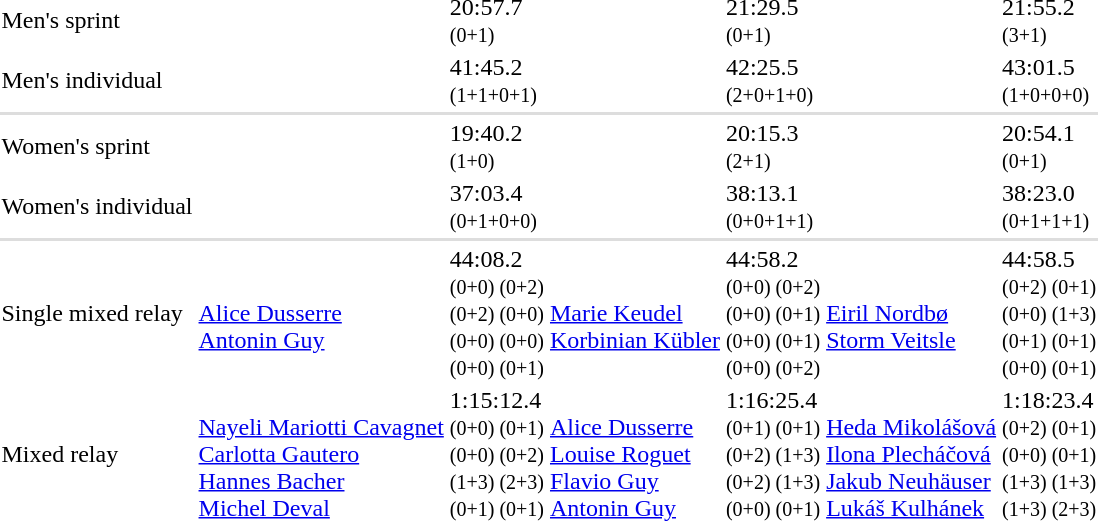<table>
<tr>
<td>Men's sprint<br></td>
<td></td>
<td>20:57.7<br><small>(0+1)</small></td>
<td></td>
<td>21:29.5<br><small>(0+1)</small></td>
<td></td>
<td>21:55.2<br><small>(3+1)</small></td>
</tr>
<tr>
<td>Men's individual<br></td>
<td></td>
<td>41:45.2<br><small>(1+1+0+1)</small></td>
<td></td>
<td>42:25.5<br><small>(2+0+1+0)</small></td>
<td></td>
<td>43:01.5<br><small>(1+0+0+0)</small></td>
</tr>
<tr bgcolor=#DDDDDD>
<td colspan=7></td>
</tr>
<tr>
<td>Women's sprint<br></td>
<td></td>
<td>19:40.2<br><small>(1+0)</small></td>
<td></td>
<td>20:15.3<br><small>(2+1)</small></td>
<td></td>
<td>20:54.1<br><small>(0+1)</small></td>
</tr>
<tr>
<td>Women's individual<br></td>
<td></td>
<td>37:03.4<br><small>(0+1+0+0)</small></td>
<td></td>
<td>38:13.1<br><small>(0+0+1+1)</small></td>
<td></td>
<td>38:23.0<br><small>(0+1+1+1)</small></td>
</tr>
<tr bgcolor=#DDDDDD>
<td colspan=7></td>
</tr>
<tr>
<td>Single mixed relay<br></td>
<td><br><a href='#'>Alice Dusserre</a><br><a href='#'>Antonin Guy</a></td>
<td>44:08.2<br><small>(0+0) (0+2)<br>(0+2) (0+0)<br>(0+0) (0+0)<br>(0+0) (0+1)</small></td>
<td><br><a href='#'>Marie Keudel</a><br><a href='#'>Korbinian Kübler</a></td>
<td>44:58.2<br><small>(0+0) (0+2)<br>(0+0) (0+1)<br>(0+0) (0+1)<br>(0+0) (0+2)</small></td>
<td><br><a href='#'>Eiril Nordbø</a><br><a href='#'>Storm Veitsle</a></td>
<td>44:58.5<br><small>(0+2) (0+1)<br>(0+0) (1+3)<br>(0+1) (0+1)<br>(0+0) (0+1)</small></td>
</tr>
<tr>
<td>Mixed relay<br></td>
<td><br><a href='#'>Nayeli Mariotti Cavagnet</a><br><a href='#'>Carlotta Gautero</a><br><a href='#'>Hannes Bacher</a><br><a href='#'>Michel Deval</a></td>
<td>1:15:12.4<br><small>(0+0) (0+1)<br>(0+0) (0+2)<br>(1+3) (2+3)<br>(0+1) (0+1)</small></td>
<td><br><a href='#'>Alice Dusserre</a><br><a href='#'>Louise Roguet</a><br><a href='#'>Flavio Guy</a><br><a href='#'>Antonin Guy</a></td>
<td>1:16:25.4<br><small>(0+1) (0+1)<br>(0+2) (1+3)<br>(0+2) (1+3)<br>(0+0) (0+1)</small></td>
<td><br><a href='#'>Heda Mikolášová</a><br><a href='#'>Ilona Plecháčová</a><br><a href='#'>Jakub Neuhäuser</a><br><a href='#'>Lukáš Kulhánek</a></td>
<td>1:18:23.4<br><small>(0+2) (0+1)<br>(0+0) (0+1)<br>(1+3) (1+3)<br>(1+3) (2+3)</small></td>
</tr>
</table>
